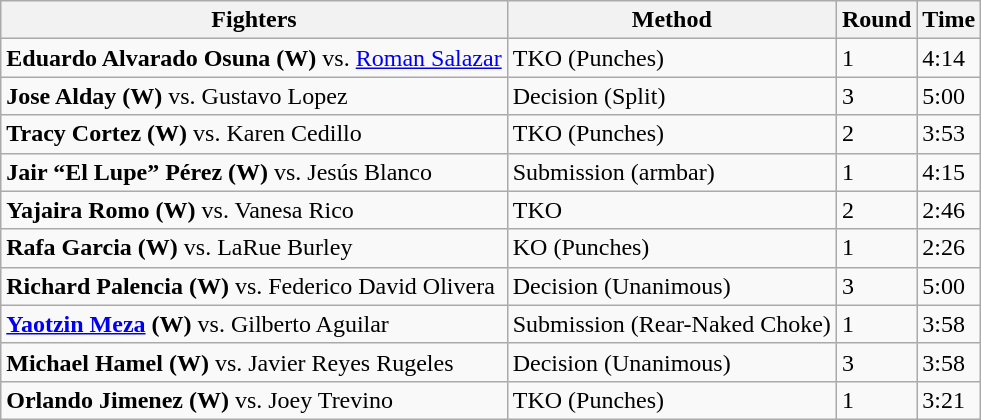<table class="wikitable">
<tr>
<th>Fighters</th>
<th>Method</th>
<th>Round</th>
<th>Time</th>
</tr>
<tr>
<td><strong>Eduardo Alvarado Osuna (W)</strong> vs. <a href='#'>Roman Salazar</a></td>
<td>TKO (Punches)</td>
<td>1</td>
<td>4:14</td>
</tr>
<tr>
<td><strong>Jose Alday (W)</strong> vs. Gustavo Lopez</td>
<td>Decision (Split)</td>
<td>3</td>
<td>5:00</td>
</tr>
<tr>
<td><strong>Tracy Cortez (W)</strong> vs. Karen Cedillo</td>
<td>TKO (Punches)</td>
<td>2</td>
<td>3:53</td>
</tr>
<tr>
<td><strong>Jair “El Lupe” Pérez (W)</strong> vs. Jesús Blanco</td>
<td>Submission (armbar)</td>
<td>1</td>
<td>4:15</td>
</tr>
<tr>
<td><strong>Yajaira Romo (W)</strong> vs. Vanesa Rico</td>
<td>TKO</td>
<td>2</td>
<td>2:46</td>
</tr>
<tr>
<td><strong>Rafa Garcia (W)</strong> vs. LaRue Burley</td>
<td>KO (Punches)</td>
<td>1</td>
<td>2:26</td>
</tr>
<tr>
<td><strong>Richard Palencia (W)</strong> vs. Federico David Olivera</td>
<td>Decision (Unanimous)</td>
<td>3</td>
<td>5:00</td>
</tr>
<tr>
<td><strong><a href='#'>Yaotzin Meza</a> (W)</strong> vs. Gilberto Aguilar</td>
<td>Submission (Rear-Naked Choke)</td>
<td>1</td>
<td>3:58</td>
</tr>
<tr>
<td><strong>Michael Hamel (W)</strong> vs. Javier Reyes Rugeles</td>
<td>Decision (Unanimous)</td>
<td>3</td>
<td>3:58</td>
</tr>
<tr>
<td><strong>Orlando Jimenez (W)</strong> vs. Joey Trevino</td>
<td>TKO (Punches)</td>
<td>1</td>
<td>3:21</td>
</tr>
</table>
